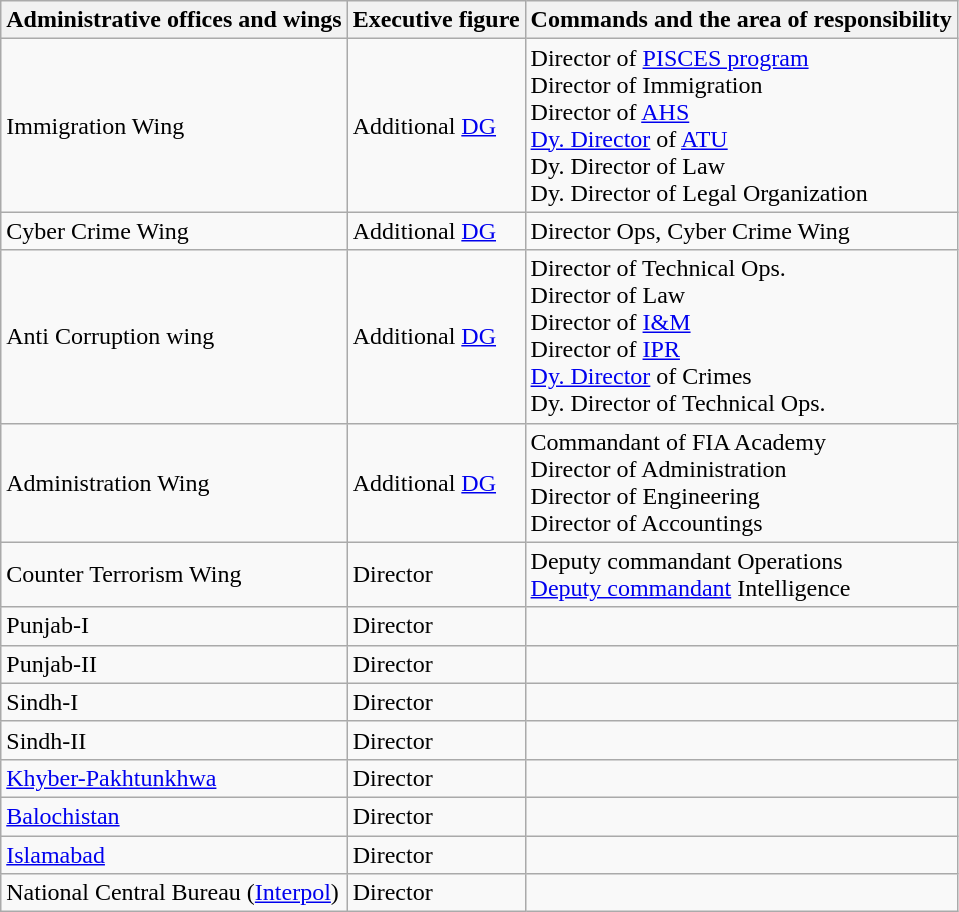<table class="wikitable sortable">
<tr>
<th>Administrative offices and wings</th>
<th>Executive figure</th>
<th>Commands and the area of responsibility</th>
</tr>
<tr>
<td>Immigration Wing</td>
<td>Additional <a href='#'>DG</a></td>
<td>Director of <a href='#'>PISCES program</a><br>Director of Immigration<br>Director of <a href='#'>AHS</a><br><a href='#'>Dy. Director</a> of <a href='#'>ATU</a><br>Dy. Director of Law<br>Dy. Director of Legal Organization</td>
</tr>
<tr>
<td>Cyber Crime Wing</td>
<td>Additional <a href='#'>DG</a></td>
<td>Director Ops, Cyber Crime Wing</td>
</tr>
<tr>
<td>Anti Corruption wing</td>
<td>Additional <a href='#'>DG</a></td>
<td>Director of Technical Ops.<br>Director of Law<br>Director of <a href='#'>I&M</a><br>Director of <a href='#'>IPR</a><br><a href='#'>Dy. Director</a> of Crimes<br>Dy. Director of Technical Ops.</td>
</tr>
<tr>
<td>Administration Wing</td>
<td>Additional <a href='#'>DG</a></td>
<td>Commandant of FIA Academy<br>Director of Administration<br>Director of Engineering<br>Director of Accountings</td>
</tr>
<tr>
<td>Counter Terrorism Wing</td>
<td>Director</td>
<td>Deputy commandant Operations<br><a href='#'>Deputy commandant</a> Intelligence</td>
</tr>
<tr>
<td>Punjab-I</td>
<td>Director</td>
<td></td>
</tr>
<tr>
<td>Punjab-II</td>
<td>Director</td>
<td></td>
</tr>
<tr>
<td>Sindh-I</td>
<td>Director</td>
<td></td>
</tr>
<tr>
<td>Sindh-II</td>
<td>Director</td>
<td></td>
</tr>
<tr>
<td><a href='#'>Khyber-Pakhtunkhwa</a></td>
<td>Director</td>
<td></td>
</tr>
<tr>
<td><a href='#'>Balochistan</a></td>
<td Director>Director</td>
<td></td>
</tr>
<tr>
<td><a href='#'>Islamabad</a></td>
<td>Director</td>
<td></td>
</tr>
<tr>
<td>National Central Bureau (<a href='#'>Interpol</a>)</td>
<td>Director</td>
<td></td>
</tr>
</table>
